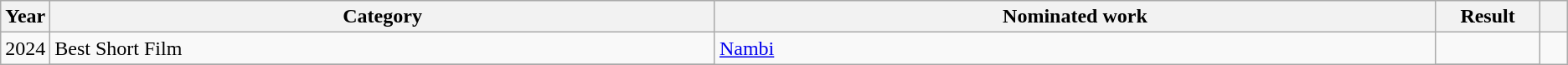<table class=wikitable>
<tr>
<th scope="col" style="width:1em;">Year</th>
<th scope="col" style="width:36em;">Category</th>
<th scope="col" style="width:39em;">Nominated work</th>
<th scope="col" style="width:5em;">Result</th>
<th scope="col" style="width:1em;"></th>
</tr>
<tr>
<td rowspan="4">2024</td>
<td>Best Short Film</td>
<td rowspan="4"><a href='#'>Nambi</a></td>
<td></td>
<td rowspan="4"></td>
</tr>
<tr>
</tr>
</table>
